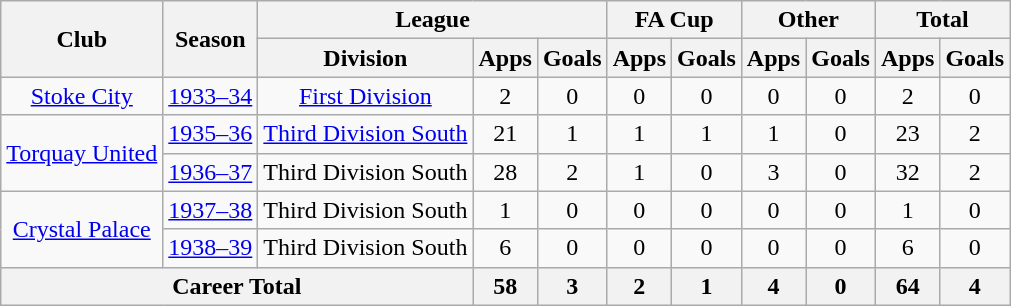<table class="wikitable" style="text-align: center;">
<tr>
<th rowspan="2">Club</th>
<th rowspan="2">Season</th>
<th colspan="3">League</th>
<th colspan="2">FA Cup</th>
<th colspan="2">Other</th>
<th colspan="2">Total</th>
</tr>
<tr>
<th>Division</th>
<th>Apps</th>
<th>Goals</th>
<th>Apps</th>
<th>Goals</th>
<th>Apps</th>
<th>Goals</th>
<th>Apps</th>
<th>Goals</th>
</tr>
<tr>
<td><a href='#'>Stoke City</a></td>
<td><a href='#'>1933–34</a></td>
<td><a href='#'>First Division</a></td>
<td>2</td>
<td>0</td>
<td>0</td>
<td>0</td>
<td>0</td>
<td>0</td>
<td>2</td>
<td>0</td>
</tr>
<tr>
<td rowspan="2"><a href='#'>Torquay United</a></td>
<td><a href='#'>1935–36</a></td>
<td><a href='#'>Third Division South</a></td>
<td>21</td>
<td>1</td>
<td>1</td>
<td>1</td>
<td>1</td>
<td>0</td>
<td>23</td>
<td>2</td>
</tr>
<tr>
<td><a href='#'>1936–37</a></td>
<td>Third Division South</td>
<td>28</td>
<td>2</td>
<td>1</td>
<td>0</td>
<td>3</td>
<td>0</td>
<td>32</td>
<td>2</td>
</tr>
<tr>
<td rowspan="2"><a href='#'>Crystal Palace</a></td>
<td><a href='#'>1937–38</a></td>
<td>Third Division South</td>
<td>1</td>
<td>0</td>
<td>0</td>
<td>0</td>
<td>0</td>
<td>0</td>
<td>1</td>
<td>0</td>
</tr>
<tr>
<td><a href='#'>1938–39</a></td>
<td>Third Division South</td>
<td>6</td>
<td>0</td>
<td>0</td>
<td>0</td>
<td>0</td>
<td>0</td>
<td>6</td>
<td>0</td>
</tr>
<tr>
<th colspan="3">Career Total</th>
<th>58</th>
<th>3</th>
<th>2</th>
<th>1</th>
<th>4</th>
<th>0</th>
<th>64</th>
<th>4</th>
</tr>
</table>
